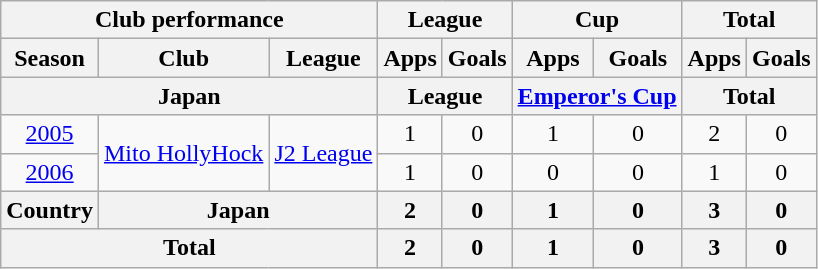<table class="wikitable" style="text-align:center;">
<tr>
<th colspan=3>Club performance</th>
<th colspan=2>League</th>
<th colspan=2>Cup</th>
<th colspan=2>Total</th>
</tr>
<tr>
<th>Season</th>
<th>Club</th>
<th>League</th>
<th>Apps</th>
<th>Goals</th>
<th>Apps</th>
<th>Goals</th>
<th>Apps</th>
<th>Goals</th>
</tr>
<tr>
<th colspan=3>Japan</th>
<th colspan=2>League</th>
<th colspan=2><a href='#'>Emperor's Cup</a></th>
<th colspan=2>Total</th>
</tr>
<tr>
<td><a href='#'>2005</a></td>
<td rowspan="2"><a href='#'>Mito HollyHock</a></td>
<td rowspan="2"><a href='#'>J2 League</a></td>
<td>1</td>
<td>0</td>
<td>1</td>
<td>0</td>
<td>2</td>
<td>0</td>
</tr>
<tr>
<td><a href='#'>2006</a></td>
<td>1</td>
<td>0</td>
<td>0</td>
<td>0</td>
<td>1</td>
<td>0</td>
</tr>
<tr>
<th rowspan=1>Country</th>
<th colspan=2>Japan</th>
<th>2</th>
<th>0</th>
<th>1</th>
<th>0</th>
<th>3</th>
<th>0</th>
</tr>
<tr>
<th colspan=3>Total</th>
<th>2</th>
<th>0</th>
<th>1</th>
<th>0</th>
<th>3</th>
<th>0</th>
</tr>
</table>
